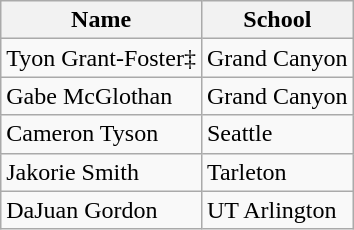<table class="wikitable">
<tr>
<th>Name</th>
<th>School</th>
</tr>
<tr>
<td>Tyon Grant-Foster‡</td>
<td>Grand Canyon</td>
</tr>
<tr>
<td>Gabe McGlothan</td>
<td>Grand Canyon</td>
</tr>
<tr>
<td>Cameron Tyson</td>
<td>Seattle</td>
</tr>
<tr>
<td>Jakorie Smith</td>
<td>Tarleton</td>
</tr>
<tr>
<td>DaJuan Gordon</td>
<td>UT Arlington</td>
</tr>
</table>
